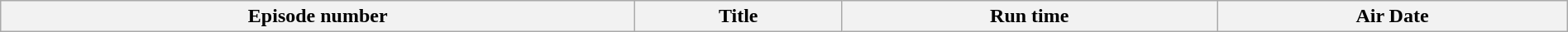<table class="wikitable plainrowheaders" style="width:100%; margin:auto;">
<tr>
<th>Episode number</th>
<th>Title</th>
<th>Run time</th>
<th>Air Date<br>

</th>
</tr>
</table>
